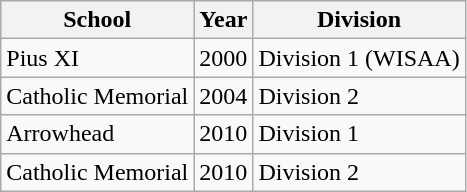<table class="wikitable">
<tr>
<th>School</th>
<th>Year</th>
<th>Division</th>
</tr>
<tr>
<td>Pius XI</td>
<td>2000</td>
<td>Division 1 (WISAA)</td>
</tr>
<tr>
<td>Catholic Memorial</td>
<td>2004</td>
<td>Division 2</td>
</tr>
<tr>
<td>Arrowhead</td>
<td>2010</td>
<td>Division 1</td>
</tr>
<tr>
<td>Catholic Memorial</td>
<td>2010</td>
<td>Division 2</td>
</tr>
</table>
